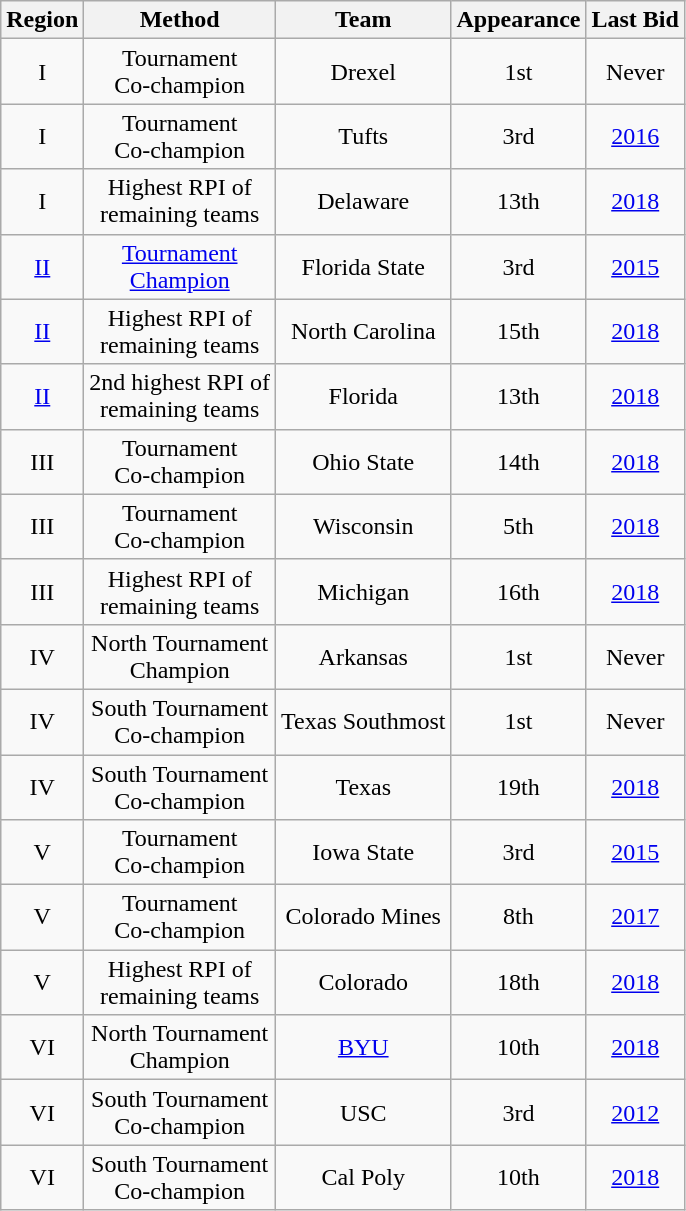<table class="wikitable sortable" style="text-align:center">
<tr>
<th>Region</th>
<th>Method</th>
<th>Team</th>
<th>Appearance</th>
<th>Last Bid</th>
</tr>
<tr>
<td>I</td>
<td>Tournament<br>Co-champion</td>
<td>Drexel</td>
<td>1st</td>
<td>Never</td>
</tr>
<tr>
<td>I</td>
<td>Tournament<br>Co-champion</td>
<td>Tufts</td>
<td>3rd</td>
<td><a href='#'>2016</a></td>
</tr>
<tr>
<td>I</td>
<td>Highest RPI of<br>remaining teams</td>
<td>Delaware</td>
<td>13th</td>
<td><a href='#'>2018</a></td>
</tr>
<tr>
<td><a href='#'>II</a></td>
<td><a href='#'>Tournament<br>Champion</a></td>
<td>Florida State</td>
<td>3rd</td>
<td><a href='#'>2015</a></td>
</tr>
<tr>
<td><a href='#'>II</a></td>
<td>Highest RPI of<br>remaining teams</td>
<td>North Carolina</td>
<td>15th</td>
<td><a href='#'>2018</a></td>
</tr>
<tr>
<td><a href='#'>II</a></td>
<td>2nd highest RPI of<br>remaining teams</td>
<td>Florida</td>
<td>13th</td>
<td><a href='#'>2018</a></td>
</tr>
<tr>
<td>III</td>
<td>Tournament<br>Co-champion</td>
<td>Ohio State</td>
<td>14th</td>
<td><a href='#'>2018</a></td>
</tr>
<tr>
<td>III</td>
<td>Tournament<br>Co-champion</td>
<td>Wisconsin</td>
<td>5th</td>
<td><a href='#'>2018</a></td>
</tr>
<tr>
<td>III</td>
<td>Highest RPI of<br>remaining teams</td>
<td>Michigan</td>
<td>16th</td>
<td><a href='#'>2018</a></td>
</tr>
<tr>
<td>IV</td>
<td>North Tournament<br>Champion</td>
<td>Arkansas</td>
<td>1st</td>
<td>Never</td>
</tr>
<tr>
<td>IV</td>
<td>South Tournament<br>Co-champion</td>
<td>Texas Southmost</td>
<td>1st</td>
<td>Never</td>
</tr>
<tr>
<td>IV</td>
<td>South Tournament<br>Co-champion</td>
<td>Texas</td>
<td>19th</td>
<td><a href='#'>2018</a></td>
</tr>
<tr>
<td>V</td>
<td>Tournament<br>Co-champion</td>
<td>Iowa State</td>
<td>3rd</td>
<td><a href='#'>2015</a></td>
</tr>
<tr>
<td>V</td>
<td>Tournament<br>Co-champion</td>
<td>Colorado Mines</td>
<td>8th</td>
<td><a href='#'>2017</a></td>
</tr>
<tr>
<td>V</td>
<td>Highest RPI of<br>remaining teams</td>
<td>Colorado</td>
<td>18th</td>
<td><a href='#'>2018</a></td>
</tr>
<tr>
<td>VI</td>
<td>North Tournament<br>Champion</td>
<td><a href='#'>BYU</a></td>
<td>10th</td>
<td><a href='#'>2018</a></td>
</tr>
<tr>
<td>VI</td>
<td>South Tournament<br>Co-champion</td>
<td>USC</td>
<td>3rd</td>
<td><a href='#'>2012</a></td>
</tr>
<tr>
<td>VI</td>
<td>South Tournament<br>Co-champion</td>
<td>Cal Poly</td>
<td>10th</td>
<td><a href='#'>2018</a></td>
</tr>
</table>
